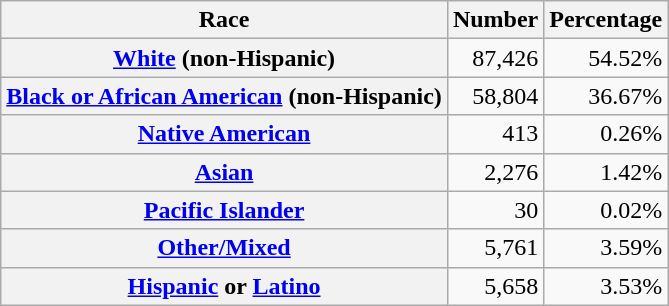<table class="wikitable" style="text-align:right">
<tr>
<th scope="col">Race</th>
<th scope="col">Number</th>
<th scope="col">Percentage</th>
</tr>
<tr>
<th scope="row"><a href='#'>White</a> (non-Hispanic)</th>
<td>87,426</td>
<td>54.52%</td>
</tr>
<tr>
<th scope="row"><a href='#'>Black or African American</a> (non-Hispanic)</th>
<td>58,804</td>
<td>36.67%</td>
</tr>
<tr>
<th scope="row"><a href='#'>Native American</a></th>
<td>413</td>
<td>0.26%</td>
</tr>
<tr>
<th scope="row"><a href='#'>Asian</a></th>
<td>2,276</td>
<td>1.42%</td>
</tr>
<tr>
<th scope="row"><a href='#'>Pacific Islander</a></th>
<td>30</td>
<td>0.02%</td>
</tr>
<tr>
<th scope="row"><a href='#'>Other/Mixed</a></th>
<td>5,761</td>
<td>3.59%</td>
</tr>
<tr>
<th scope="row"><a href='#'>Hispanic</a> or <a href='#'>Latino</a></th>
<td>5,658</td>
<td>3.53%</td>
</tr>
</table>
